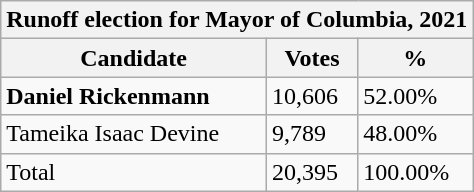<table class="wikitable">
<tr>
<th colspan="3">Runoff election for Mayor of Columbia, 2021</th>
</tr>
<tr>
<th>Candidate</th>
<th>Votes</th>
<th>%</th>
</tr>
<tr>
<td><strong>Daniel Rickenmann</strong></td>
<td>10,606</td>
<td>52.00%</td>
</tr>
<tr>
<td>Tameika Isaac Devine</td>
<td>9,789</td>
<td>48.00%</td>
</tr>
<tr>
<td>Total</td>
<td>20,395</td>
<td>100.00%</td>
</tr>
</table>
